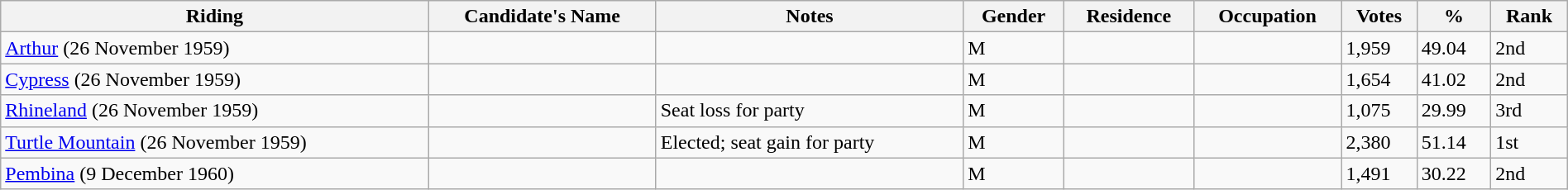<table class="wikitable sortable" width="100%">
<tr>
<th>Riding</th>
<th>Candidate's Name</th>
<th>Notes</th>
<th>Gender</th>
<th>Residence</th>
<th>Occupation</th>
<th>Votes</th>
<th>%</th>
<th>Rank</th>
</tr>
<tr>
<td><a href='#'>Arthur</a> (26 November 1959)</td>
<td></td>
<td></td>
<td>M</td>
<td></td>
<td></td>
<td>1,959</td>
<td>49.04</td>
<td>2nd</td>
</tr>
<tr>
<td><a href='#'>Cypress</a> (26 November 1959)</td>
<td></td>
<td></td>
<td>M</td>
<td></td>
<td></td>
<td>1,654</td>
<td>41.02</td>
<td>2nd</td>
</tr>
<tr>
<td><a href='#'>Rhineland</a> (26 November 1959)</td>
<td></td>
<td>Seat loss for party</td>
<td>M</td>
<td></td>
<td></td>
<td>1,075</td>
<td>29.99</td>
<td>3rd</td>
</tr>
<tr>
<td><a href='#'>Turtle Mountain</a> (26 November 1959)</td>
<td></td>
<td>Elected; seat gain for party</td>
<td>M</td>
<td></td>
<td></td>
<td>2,380</td>
<td>51.14</td>
<td>1st</td>
</tr>
<tr>
<td><a href='#'>Pembina</a> (9 December 1960)</td>
<td></td>
<td></td>
<td>M</td>
<td></td>
<td></td>
<td>1,491</td>
<td>30.22</td>
<td>2nd</td>
</tr>
</table>
